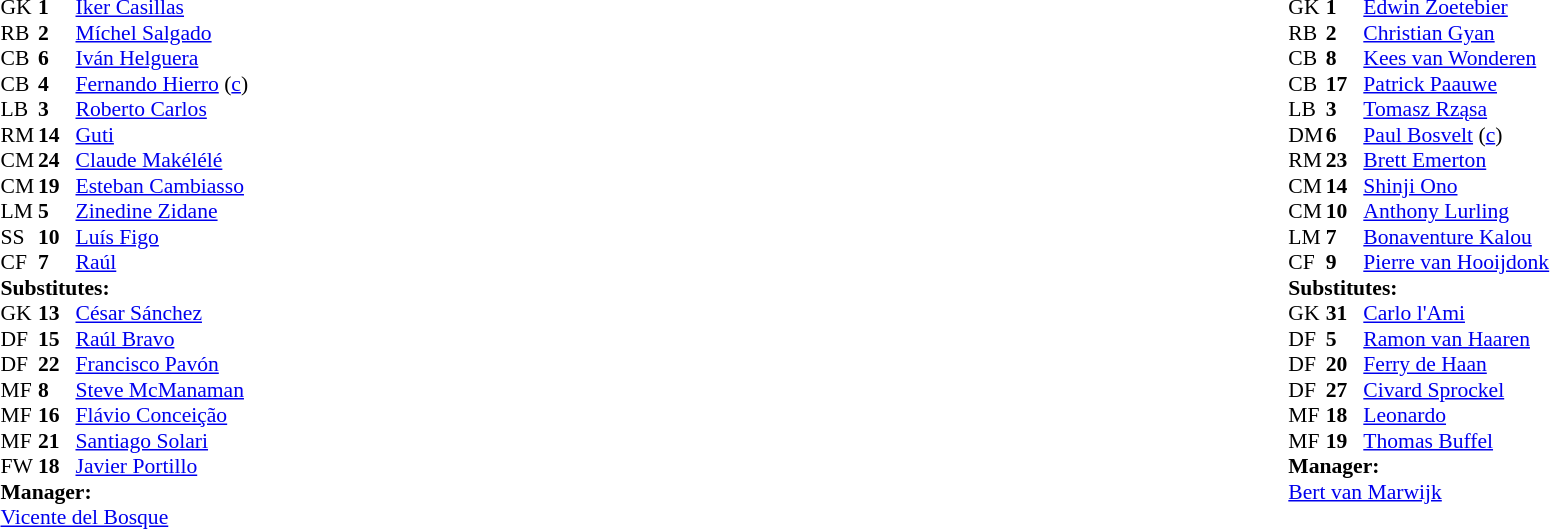<table width="100%">
<tr>
<td valign="top" width="50%"><br><table style="font-size: 90%" cellspacing="0" cellpadding="0">
<tr>
<th width=25></th>
<th width=25></th>
</tr>
<tr>
<td>GK</td>
<td><strong>1</strong></td>
<td> <a href='#'>Iker Casillas</a></td>
</tr>
<tr>
<td>RB</td>
<td><strong>2</strong></td>
<td> <a href='#'>Míchel Salgado</a></td>
</tr>
<tr>
<td>CB</td>
<td><strong>6</strong></td>
<td> <a href='#'>Iván Helguera</a></td>
</tr>
<tr>
<td>CB</td>
<td><strong>4</strong></td>
<td> <a href='#'>Fernando Hierro</a> (<a href='#'>c</a>)</td>
</tr>
<tr>
<td>LB</td>
<td><strong>3</strong></td>
<td> <a href='#'>Roberto Carlos</a></td>
</tr>
<tr>
<td>RM</td>
<td><strong>14</strong></td>
<td> <a href='#'>Guti</a></td>
<td></td>
</tr>
<tr>
<td>CM</td>
<td><strong>24</strong></td>
<td> <a href='#'>Claude Makélélé</a></td>
</tr>
<tr>
<td>CM</td>
<td><strong>19</strong></td>
<td> <a href='#'>Esteban Cambiasso</a></td>
<td></td>
</tr>
<tr>
<td>LM</td>
<td><strong>5</strong></td>
<td> <a href='#'>Zinedine Zidane</a></td>
<td></td>
</tr>
<tr>
<td>SS</td>
<td><strong>10</strong></td>
<td> <a href='#'>Luís Figo</a></td>
</tr>
<tr>
<td>CF</td>
<td><strong>7</strong></td>
<td> <a href='#'>Raúl</a></td>
</tr>
<tr>
<td colspan=3><strong>Substitutes:</strong></td>
</tr>
<tr>
<td>GK</td>
<td><strong>13</strong></td>
<td> <a href='#'>César Sánchez</a></td>
</tr>
<tr>
<td>DF</td>
<td><strong>15</strong></td>
<td> <a href='#'>Raúl Bravo</a></td>
</tr>
<tr>
<td>DF</td>
<td><strong>22</strong></td>
<td> <a href='#'>Francisco Pavón</a></td>
<td></td>
</tr>
<tr>
<td>MF</td>
<td><strong>8</strong></td>
<td> <a href='#'>Steve McManaman</a></td>
</tr>
<tr>
<td>MF</td>
<td><strong>16</strong></td>
<td> <a href='#'>Flávio Conceição</a></td>
</tr>
<tr>
<td>MF</td>
<td><strong>21</strong></td>
<td> <a href='#'>Santiago Solari</a></td>
<td></td>
</tr>
<tr>
<td>FW</td>
<td><strong>18</strong></td>
<td> <a href='#'>Javier Portillo</a></td>
<td></td>
</tr>
<tr>
<td colspan=3><strong>Manager:</strong></td>
</tr>
<tr>
<td colspan=4> <a href='#'>Vicente del Bosque</a></td>
</tr>
</table>
</td>
<td valign="top"></td>
<td valign="top" width="50%"><br><table style="font-size: 90%" cellspacing="0" cellpadding="0" align=center>
<tr>
<th width=25></th>
<th width=25></th>
</tr>
<tr>
<td>GK</td>
<td><strong>1</strong></td>
<td> <a href='#'>Edwin Zoetebier</a></td>
</tr>
<tr>
<td>RB</td>
<td><strong>2</strong></td>
<td> <a href='#'>Christian Gyan</a></td>
<td></td>
</tr>
<tr>
<td>CB</td>
<td><strong>8</strong></td>
<td> <a href='#'>Kees van Wonderen</a></td>
</tr>
<tr>
<td>CB</td>
<td><strong>17</strong></td>
<td> <a href='#'>Patrick Paauwe</a></td>
</tr>
<tr>
<td>LB</td>
<td><strong>3</strong></td>
<td> <a href='#'>Tomasz Rząsa</a></td>
</tr>
<tr>
<td>DM</td>
<td><strong>6</strong></td>
<td> <a href='#'>Paul Bosvelt</a> (<a href='#'>c</a>)</td>
</tr>
<tr>
<td>RM</td>
<td><strong>23</strong></td>
<td> <a href='#'>Brett Emerton</a></td>
</tr>
<tr>
<td>CM</td>
<td><strong>14</strong></td>
<td> <a href='#'>Shinji Ono</a></td>
</tr>
<tr>
<td>CM</td>
<td><strong>10</strong></td>
<td> <a href='#'>Anthony Lurling</a></td>
</tr>
<tr>
<td>LM</td>
<td><strong>7</strong></td>
<td> <a href='#'>Bonaventure Kalou</a></td>
</tr>
<tr>
<td>CF</td>
<td><strong>9</strong></td>
<td> <a href='#'>Pierre van Hooijdonk</a></td>
</tr>
<tr>
<td colspan=3><strong>Substitutes:</strong></td>
</tr>
<tr>
<td>GK</td>
<td><strong>31</strong></td>
<td> <a href='#'>Carlo l'Ami</a></td>
</tr>
<tr>
<td>DF</td>
<td><strong>5</strong></td>
<td> <a href='#'>Ramon van Haaren</a></td>
</tr>
<tr>
<td>DF</td>
<td><strong>20</strong></td>
<td> <a href='#'>Ferry de Haan</a></td>
</tr>
<tr>
<td>DF</td>
<td><strong>27</strong></td>
<td> <a href='#'>Civard Sprockel</a></td>
</tr>
<tr>
<td>MF</td>
<td><strong>18</strong></td>
<td> <a href='#'>Leonardo</a></td>
</tr>
<tr>
<td>MF</td>
<td><strong>19</strong></td>
<td> <a href='#'>Thomas Buffel</a></td>
<td></td>
</tr>
<tr>
<td colspan=3><strong>Manager:</strong></td>
</tr>
<tr>
<td colspan=4> <a href='#'>Bert van Marwijk</a></td>
</tr>
</table>
</td>
</tr>
</table>
